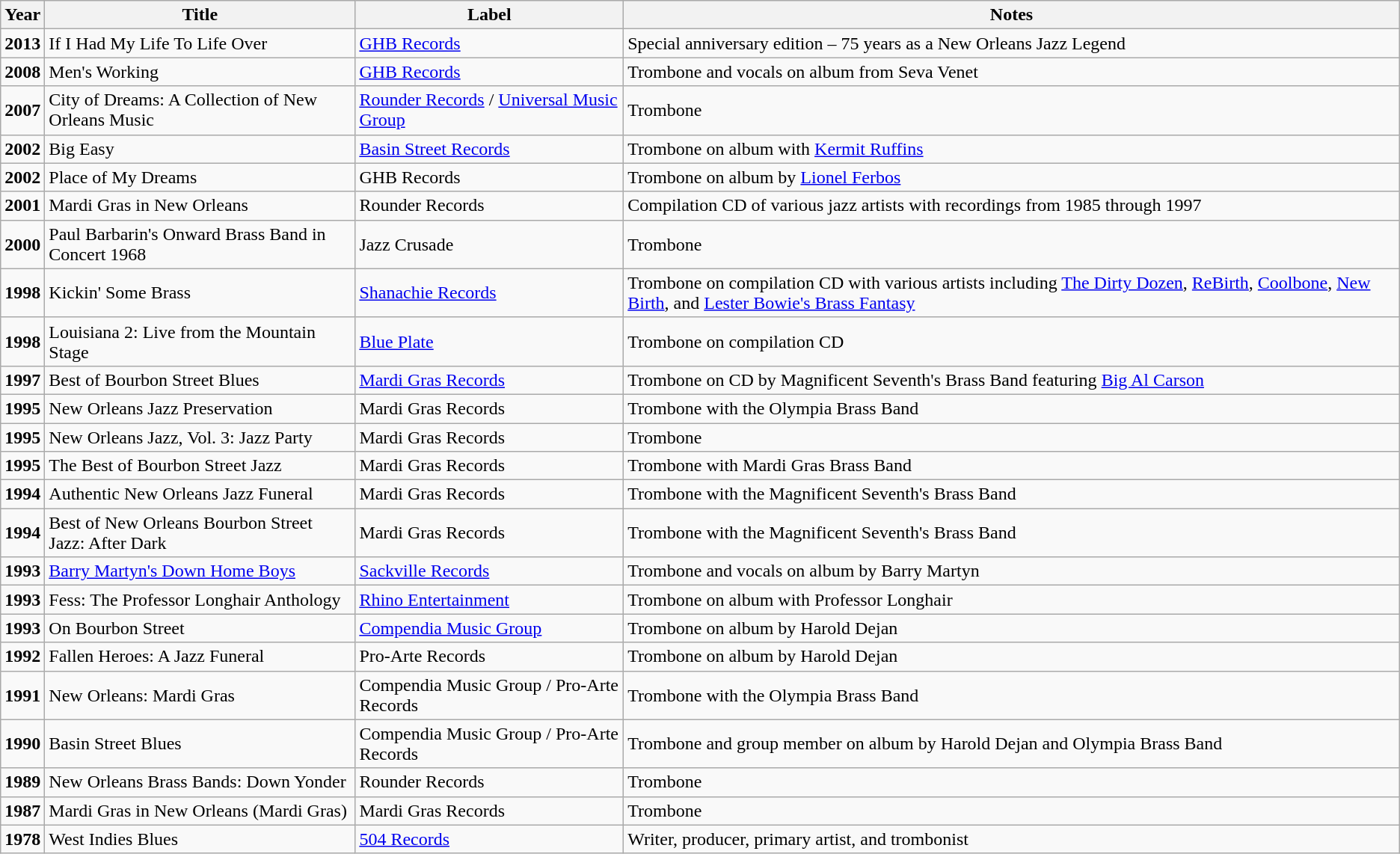<table class="wikitable">
<tr>
<th>Year</th>
<th>Title</th>
<th>Label</th>
<th>Notes</th>
</tr>
<tr>
<td><strong>2013</strong></td>
<td>If I Had My Life To Life Over</td>
<td><a href='#'>GHB Records</a></td>
<td>Special anniversary edition – 75 years as a New Orleans Jazz Legend</td>
</tr>
<tr>
<td><strong>2008</strong></td>
<td>Men's Working</td>
<td><a href='#'>GHB Records</a></td>
<td>Trombone and vocals on album from Seva Venet</td>
</tr>
<tr>
<td><strong>2007</strong></td>
<td>City of Dreams: A Collection of New Orleans Music</td>
<td><a href='#'>Rounder Records</a> / <a href='#'>Universal Music Group</a></td>
<td>Trombone</td>
</tr>
<tr>
<td><strong>2002</strong></td>
<td>Big Easy</td>
<td><a href='#'>Basin Street Records</a></td>
<td>Trombone on album with <a href='#'>Kermit Ruffins</a></td>
</tr>
<tr>
<td><strong>2002</strong></td>
<td>Place of My Dreams</td>
<td>GHB Records</td>
<td>Trombone on album by <a href='#'>Lionel Ferbos</a></td>
</tr>
<tr>
<td><strong>2001</strong></td>
<td>Mardi Gras in New Orleans</td>
<td>Rounder Records</td>
<td>Compilation CD of various jazz artists with recordings from 1985 through 1997</td>
</tr>
<tr>
<td><strong>2000</strong></td>
<td>Paul Barbarin's Onward Brass Band in Concert 1968</td>
<td>Jazz Crusade</td>
<td>Trombone</td>
</tr>
<tr>
<td><strong>1998</strong></td>
<td>Kickin' Some Brass</td>
<td><a href='#'>Shanachie Records</a></td>
<td>Trombone on compilation CD with various artists including <a href='#'>The Dirty Dozen</a>, <a href='#'>ReBirth</a>, <a href='#'>Coolbone</a>, <a href='#'>New Birth</a>, and <a href='#'>Lester Bowie's Brass Fantasy</a></td>
</tr>
<tr>
<td><strong>1998</strong></td>
<td>Louisiana 2: Live from the Mountain Stage</td>
<td><a href='#'>Blue Plate</a></td>
<td>Trombone on compilation CD</td>
</tr>
<tr>
<td><strong>1997</strong></td>
<td>Best of Bourbon Street Blues</td>
<td><a href='#'>Mardi Gras Records</a></td>
<td>Trombone on CD by Magnificent Seventh's Brass Band featuring <a href='#'>Big Al Carson</a></td>
</tr>
<tr>
<td><strong>1995</strong></td>
<td>New Orleans Jazz Preservation</td>
<td>Mardi Gras Records</td>
<td>Trombone with the Olympia Brass Band</td>
</tr>
<tr>
<td><strong>1995</strong></td>
<td>New Orleans Jazz, Vol. 3: Jazz Party</td>
<td>Mardi Gras Records</td>
<td>Trombone</td>
</tr>
<tr>
<td><strong>1995</strong></td>
<td>The Best of Bourbon Street Jazz</td>
<td>Mardi Gras Records</td>
<td>Trombone with Mardi Gras Brass Band</td>
</tr>
<tr>
<td><strong>1994</strong></td>
<td>Authentic New Orleans Jazz Funeral</td>
<td>Mardi Gras Records</td>
<td>Trombone with the Magnificent Seventh's Brass Band</td>
</tr>
<tr>
<td><strong>1994</strong></td>
<td>Best of New Orleans Bourbon Street Jazz: After Dark</td>
<td>Mardi Gras Records</td>
<td>Trombone with the Magnificent Seventh's Brass Band</td>
</tr>
<tr>
<td><strong>1993</strong></td>
<td><a href='#'>Barry Martyn's Down Home Boys</a></td>
<td><a href='#'>Sackville Records</a></td>
<td>Trombone and vocals on album by Barry Martyn</td>
</tr>
<tr>
<td><strong>1993</strong></td>
<td>Fess: The Professor Longhair Anthology</td>
<td><a href='#'>Rhino Entertainment</a></td>
<td>Trombone on album with Professor Longhair</td>
</tr>
<tr>
<td><strong>1993</strong></td>
<td>On Bourbon Street</td>
<td><a href='#'>Compendia Music Group</a></td>
<td>Trombone on album by Harold Dejan</td>
</tr>
<tr>
<td><strong>1992</strong></td>
<td>Fallen Heroes: A Jazz Funeral</td>
<td>Pro-Arte Records</td>
<td>Trombone on album by Harold Dejan</td>
</tr>
<tr>
<td><strong>1991</strong></td>
<td>New Orleans: Mardi Gras</td>
<td>Compendia Music Group / Pro-Arte Records</td>
<td>Trombone with the Olympia Brass Band</td>
</tr>
<tr>
<td><strong>1990</strong></td>
<td>Basin Street Blues</td>
<td>Compendia Music Group / Pro-Arte Records</td>
<td>Trombone and group member on album by Harold Dejan and Olympia Brass Band</td>
</tr>
<tr>
<td><strong>1989</strong></td>
<td>New Orleans Brass Bands: Down Yonder</td>
<td>Rounder Records</td>
<td>Trombone</td>
</tr>
<tr>
<td><strong>1987</strong></td>
<td>Mardi Gras in New Orleans (Mardi Gras)</td>
<td>Mardi Gras Records</td>
<td>Trombone</td>
</tr>
<tr>
<td><strong>1978</strong></td>
<td>West Indies Blues</td>
<td><a href='#'>504 Records</a></td>
<td>Writer, producer, primary artist, and trombonist</td>
</tr>
</table>
